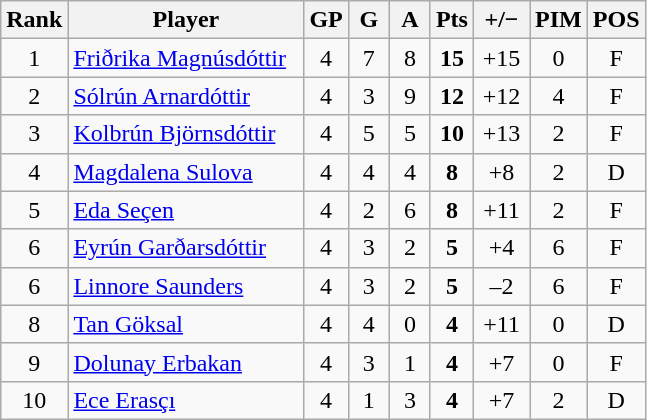<table class="wikitable sortable" style="text-align:center;">
<tr>
<th width=30>Rank</th>
<th width=150>Player</th>
<th width=20>GP</th>
<th width=20>G</th>
<th width=20>A</th>
<th width=20>Pts</th>
<th width=30>+/−</th>
<th width=30>PIM</th>
<th width=30>POS</th>
</tr>
<tr>
<td>1</td>
<td align=left> <a href='#'>Friðrika Magnúsdóttir</a></td>
<td>4</td>
<td>7</td>
<td>8</td>
<td><strong>15</strong></td>
<td>+15</td>
<td>0</td>
<td>F</td>
</tr>
<tr>
<td>2</td>
<td align=left> <a href='#'>Sólrún Arnardóttir</a></td>
<td>4</td>
<td>3</td>
<td>9</td>
<td><strong>12</strong></td>
<td>+12</td>
<td>4</td>
<td>F</td>
</tr>
<tr>
<td>3</td>
<td align=left> <a href='#'>Kolbrún Björnsdóttir</a></td>
<td>4</td>
<td>5</td>
<td>5</td>
<td><strong>10</strong></td>
<td>+13</td>
<td>2</td>
<td>F</td>
</tr>
<tr>
<td>4</td>
<td align=left> <a href='#'>Magdalena Sulova</a></td>
<td>4</td>
<td>4</td>
<td>4</td>
<td><strong>8</strong></td>
<td>+8</td>
<td>2</td>
<td>D</td>
</tr>
<tr>
<td>5</td>
<td align=left> <a href='#'>Eda Seçen</a></td>
<td>4</td>
<td>2</td>
<td>6</td>
<td><strong>8</strong></td>
<td>+11</td>
<td>2</td>
<td>F</td>
</tr>
<tr>
<td>6</td>
<td align=left> <a href='#'>Eyrún Garðarsdóttir</a></td>
<td>4</td>
<td>3</td>
<td>2</td>
<td><strong>5</strong></td>
<td>+4</td>
<td>6</td>
<td>F</td>
</tr>
<tr>
<td>6</td>
<td align=left> <a href='#'>Linnore Saunders</a></td>
<td>4</td>
<td>3</td>
<td>2</td>
<td><strong>5</strong></td>
<td>–2</td>
<td>6</td>
<td>F</td>
</tr>
<tr>
<td>8</td>
<td align=left> <a href='#'>Tan Göksal</a></td>
<td>4</td>
<td>4</td>
<td>0</td>
<td><strong>4</strong></td>
<td>+11</td>
<td>0</td>
<td>D</td>
</tr>
<tr>
<td>9</td>
<td align=left> <a href='#'>Dolunay Erbakan</a></td>
<td>4</td>
<td>3</td>
<td>1</td>
<td><strong>4</strong></td>
<td>+7</td>
<td>0</td>
<td>F</td>
</tr>
<tr>
<td>10</td>
<td align=left> <a href='#'>Ece Erasçı</a></td>
<td>4</td>
<td>1</td>
<td>3</td>
<td><strong>4</strong></td>
<td>+7</td>
<td>2</td>
<td>D</td>
</tr>
</table>
